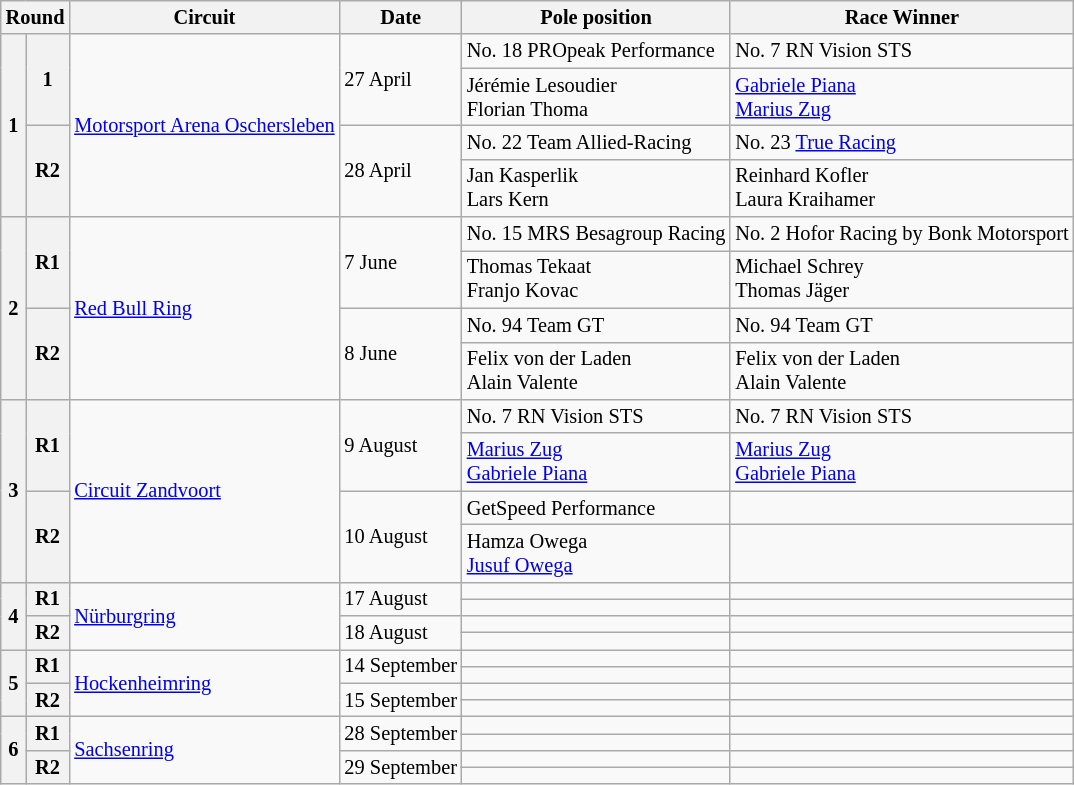<table class="wikitable" style="font-size: 85%;">
<tr>
<th colspan=2>Round</th>
<th>Circuit</th>
<th>Date</th>
<th>Pole position</th>
<th>Race Winner</th>
</tr>
<tr>
<th rowspan=4>1</th>
<th rowspan=2>1</th>
<td rowspan=4> <a href='#'>Motorsport Arena Oschersleben</a></td>
<td rowspan=2>27 April</td>
<td> No. 18 PROpeak Performance</td>
<td> No. 7 RN Vision STS</td>
</tr>
<tr>
<td> Jérémie Lesoudier<br> Florian Thoma</td>
<td> <a href='#'>Gabriele Piana</a><br> <a href='#'>Marius Zug</a></td>
</tr>
<tr>
<th rowspan=2>R2</th>
<td rowspan=2>28 April</td>
<td> No. 22 Team Allied-Racing</td>
<td> No. 23 <a href='#'>True Racing</a></td>
</tr>
<tr>
<td> Jan Kasperlik<br> Lars Kern</td>
<td> Reinhard Kofler<br> Laura Kraihamer</td>
</tr>
<tr>
<th rowspan=4>2</th>
<th rowspan=2>R1</th>
<td rowspan=4> <a href='#'>Red Bull Ring</a></td>
<td rowspan=2>7 June</td>
<td> No. 15 MRS Besagroup Racing</td>
<td> No. 2 Hofor Racing by Bonk Motorsport</td>
</tr>
<tr>
<td> Thomas Tekaat<br> Franjo Kovac</td>
<td> Michael Schrey<br> Thomas Jäger</td>
</tr>
<tr>
<th rowspan=2>R2</th>
<td rowspan=2>8 June</td>
<td> No. 94 Team GT</td>
<td> No. 94 Team GT</td>
</tr>
<tr>
<td> Felix von der Laden<br> Alain Valente</td>
<td> Felix von der Laden<br> Alain Valente</td>
</tr>
<tr>
<th rowspan=4>3</th>
<th rowspan=2>R1</th>
<td rowspan=4> <a href='#'>Circuit Zandvoort</a></td>
<td rowspan=2>9 August</td>
<td> No. 7 RN Vision STS</td>
<td> No. 7 RN Vision STS</td>
</tr>
<tr>
<td> <a href='#'>Marius Zug</a><br> <a href='#'>Gabriele Piana</a></td>
<td> <a href='#'>Marius Zug</a><br> <a href='#'>Gabriele Piana</a></td>
</tr>
<tr>
<th rowspan=2>R2</th>
<td rowspan=2>10 August</td>
<td> GetSpeed Performance</td>
<td></td>
</tr>
<tr>
<td> Hamza Owega<br> <a href='#'>Jusuf Owega</a></td>
<td></td>
</tr>
<tr>
<th rowspan=4>4</th>
<th rowspan=2>R1</th>
<td rowspan=4> <a href='#'>Nürburgring</a></td>
<td rowspan=2>17 August</td>
<td></td>
<td></td>
</tr>
<tr>
<td></td>
<td></td>
</tr>
<tr>
<th rowspan=2>R2</th>
<td rowspan=2>18 August</td>
<td></td>
<td></td>
</tr>
<tr>
<td></td>
<td></td>
</tr>
<tr>
<th rowspan=4>5</th>
<th rowspan=2>R1</th>
<td rowspan=4> <a href='#'>Hockenheimring</a></td>
<td rowspan=2>14 September</td>
<td></td>
<td></td>
</tr>
<tr>
<td></td>
<td></td>
</tr>
<tr>
<th rowspan=2>R2</th>
<td rowspan=2>15 September</td>
<td></td>
<td></td>
</tr>
<tr>
<td></td>
<td></td>
</tr>
<tr>
<th rowspan=4>6</th>
<th rowspan=2>R1</th>
<td rowspan=4> <a href='#'>Sachsenring</a></td>
<td rowspan=2>28 September</td>
<td></td>
<td></td>
</tr>
<tr>
<td></td>
<td></td>
</tr>
<tr>
<th rowspan=2>R2</th>
<td rowspan=2>29 September</td>
<td></td>
<td></td>
</tr>
<tr>
<td></td>
<td></td>
</tr>
</table>
